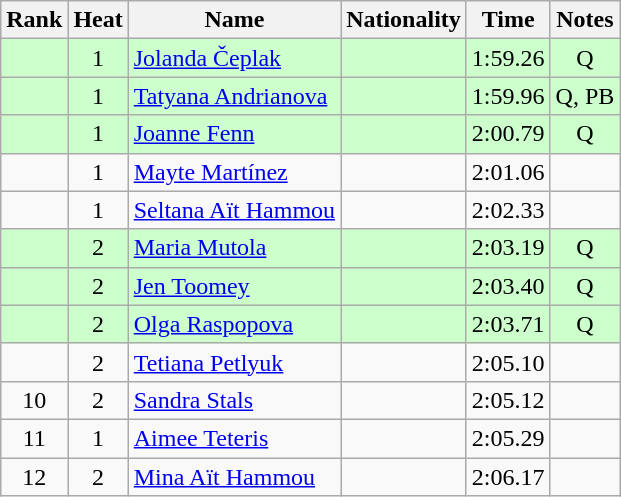<table class="wikitable sortable" style="text-align:center">
<tr>
<th>Rank</th>
<th>Heat</th>
<th>Name</th>
<th>Nationality</th>
<th>Time</th>
<th>Notes</th>
</tr>
<tr bgcolor=ccffcc>
<td></td>
<td>1</td>
<td align="left"><a href='#'>Jolanda Čeplak</a></td>
<td align=left></td>
<td>1:59.26</td>
<td>Q</td>
</tr>
<tr bgcolor=ccffcc>
<td></td>
<td>1</td>
<td align="left"><a href='#'>Tatyana Andrianova</a></td>
<td align=left></td>
<td>1:59.96</td>
<td>Q, PB</td>
</tr>
<tr bgcolor=ccffcc>
<td></td>
<td>1</td>
<td align="left"><a href='#'>Joanne Fenn</a></td>
<td align=left></td>
<td>2:00.79</td>
<td>Q</td>
</tr>
<tr>
<td></td>
<td>1</td>
<td align="left"><a href='#'>Mayte Martínez</a></td>
<td align=left></td>
<td>2:01.06</td>
<td></td>
</tr>
<tr>
<td></td>
<td>1</td>
<td align="left"><a href='#'>Seltana Aït Hammou</a></td>
<td align=left></td>
<td>2:02.33</td>
<td></td>
</tr>
<tr bgcolor=ccffcc>
<td></td>
<td>2</td>
<td align="left"><a href='#'>Maria Mutola</a></td>
<td align=left></td>
<td>2:03.19</td>
<td>Q</td>
</tr>
<tr bgcolor=ccffcc>
<td></td>
<td>2</td>
<td align="left"><a href='#'>Jen Toomey</a></td>
<td align=left></td>
<td>2:03.40</td>
<td>Q</td>
</tr>
<tr bgcolor=ccffcc>
<td></td>
<td>2</td>
<td align="left"><a href='#'>Olga Raspopova</a></td>
<td align=left></td>
<td>2:03.71</td>
<td>Q</td>
</tr>
<tr>
<td></td>
<td>2</td>
<td align="left"><a href='#'>Tetiana Petlyuk</a></td>
<td align=left></td>
<td>2:05.10</td>
<td></td>
</tr>
<tr>
<td>10</td>
<td>2</td>
<td align="left"><a href='#'>Sandra Stals</a></td>
<td align=left></td>
<td>2:05.12</td>
<td></td>
</tr>
<tr>
<td>11</td>
<td>1</td>
<td align="left"><a href='#'>Aimee Teteris</a></td>
<td align=left></td>
<td>2:05.29</td>
<td></td>
</tr>
<tr>
<td>12</td>
<td>2</td>
<td align="left"><a href='#'>Mina Aït Hammou</a></td>
<td align=left></td>
<td>2:06.17</td>
<td></td>
</tr>
</table>
